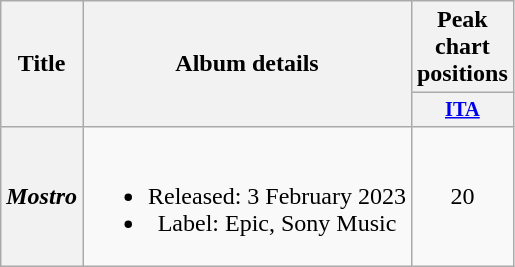<table class="wikitable plainrowheaders" style="text-align:center;">
<tr>
<th rowspan="2" scope="col">Title</th>
<th rowspan="2" scope="col">Album details</th>
<th colspan="1" scope="col">Peak chart positions</th>
</tr>
<tr>
<th scope="col" style="width:3em;font-size:85%;"><a href='#'>ITA</a><br></th>
</tr>
<tr>
<th scope="row"><em>Mostro</em></th>
<td><br><ul><li>Released: 3 February 2023</li><li>Label: Epic, Sony Music</li></ul></td>
<td>20<br></td>
</tr>
</table>
